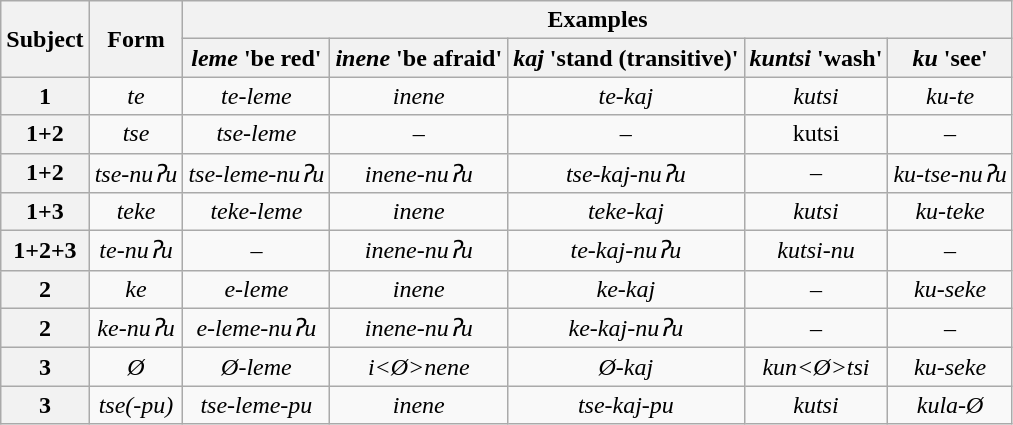<table class="wikitable" style="text-align:center">
<tr>
<th rowspan="2">Subject</th>
<th rowspan="2">Form</th>
<th colspan="5">Examples</th>
</tr>
<tr>
<th><em>leme</em> 'be red'</th>
<th><em>inene</em> 'be afraid'</th>
<th><em>kaj</em> 'stand (transitive)'</th>
<th><em>kuntsi</em> 'wash'</th>
<th><em>ku</em> 'see'</th>
</tr>
<tr>
<th>1</th>
<td><em>te</em></td>
<td><em>te-leme</em></td>
<td><em>i<te>nene</em></td>
<td><em>te-kaj</em></td>
<td><em>ku<te>tsi</em></td>
<td><em>ku-te</em></td>
</tr>
<tr>
<th>1+2</th>
<td><em>tse</em></td>
<td><em>tse-leme</em></td>
<td>–</td>
<td>–</td>
<td>ku<tsi>tsi</td>
<td>–</td>
</tr>
<tr>
<th>1+2</th>
<td><em>tse-nuʔu</em></td>
<td><em>tse-leme-nuʔu</em></td>
<td><em>i<tse>nene-nuʔu</em></td>
<td><em>tse-kaj-nuʔu</em></td>
<td>–</td>
<td><em>ku-tse-nuʔu</em></td>
</tr>
<tr>
<th>1+3</th>
<td><em>teke</em></td>
<td><em>teke-leme</em></td>
<td><em>i<teke>nene</em></td>
<td><em>teke-kaj</em></td>
<td><em>ku<teki>tsi</em></td>
<td><em>ku-teke</em></td>
</tr>
<tr>
<th>1+2+3</th>
<td><em>te-nuʔu</em></td>
<td>–</td>
<td><em>i<te>nene-nuʔu</em></td>
<td><em>te-kaj-nuʔu</em></td>
<td><em>ku<te>tsi-nu</em></td>
<td>–</td>
</tr>
<tr>
<th>2</th>
<td><em>ke</em></td>
<td><em>e-leme</em></td>
<td><em>i<ke>nene</em></td>
<td><em>ke-kaj</em></td>
<td>–</td>
<td><em>ku-seke</em></td>
</tr>
<tr>
<th>2</th>
<td><em>ke-nuʔu</em></td>
<td><em>e-leme-nuʔu</em></td>
<td><em>i<ke>nene-nuʔu</em></td>
<td><em>ke-kaj-nuʔu</em></td>
<td>–</td>
<td>–</td>
</tr>
<tr>
<th>3</th>
<td><em>Ø</em></td>
<td><em>Ø-leme</em></td>
<td><em>i<Ø>nene</em></td>
<td><em>Ø-kaj</em></td>
<td><em>kun<Ø>tsi</em></td>
<td><em>ku-seke</em></td>
</tr>
<tr>
<th>3</th>
<td><em>tse(-pu)</em></td>
<td><em>tse-leme-pu</em></td>
<td><em>i<tse>nene</em></td>
<td><em>tse-kaj-pu</em></td>
<td><em>ku<tsi>tsi</em></td>
<td><em>kula-Ø</em></td>
</tr>
</table>
